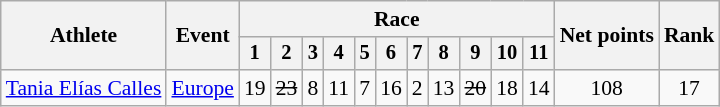<table class=wikitable style=font-size:90%;text-align:center>
<tr>
<th rowspan=2>Athlete</th>
<th rowspan=2>Event</th>
<th colspan=11>Race</th>
<th rowspan=2>Net points</th>
<th rowspan=2>Rank</th>
</tr>
<tr style=font-size:95%>
<th>1</th>
<th>2</th>
<th>3</th>
<th>4</th>
<th>5</th>
<th>6</th>
<th>7</th>
<th>8</th>
<th>9</th>
<th>10</th>
<th>11</th>
</tr>
<tr>
<td align=left><a href='#'>Tania Elías Calles</a></td>
<td align=left><a href='#'>Europe</a></td>
<td>19</td>
<td><s>23</s></td>
<td>8</td>
<td>11</td>
<td>7</td>
<td>16</td>
<td>2</td>
<td>13</td>
<td><s>20</s></td>
<td>18</td>
<td>14</td>
<td>108</td>
<td>17</td>
</tr>
</table>
